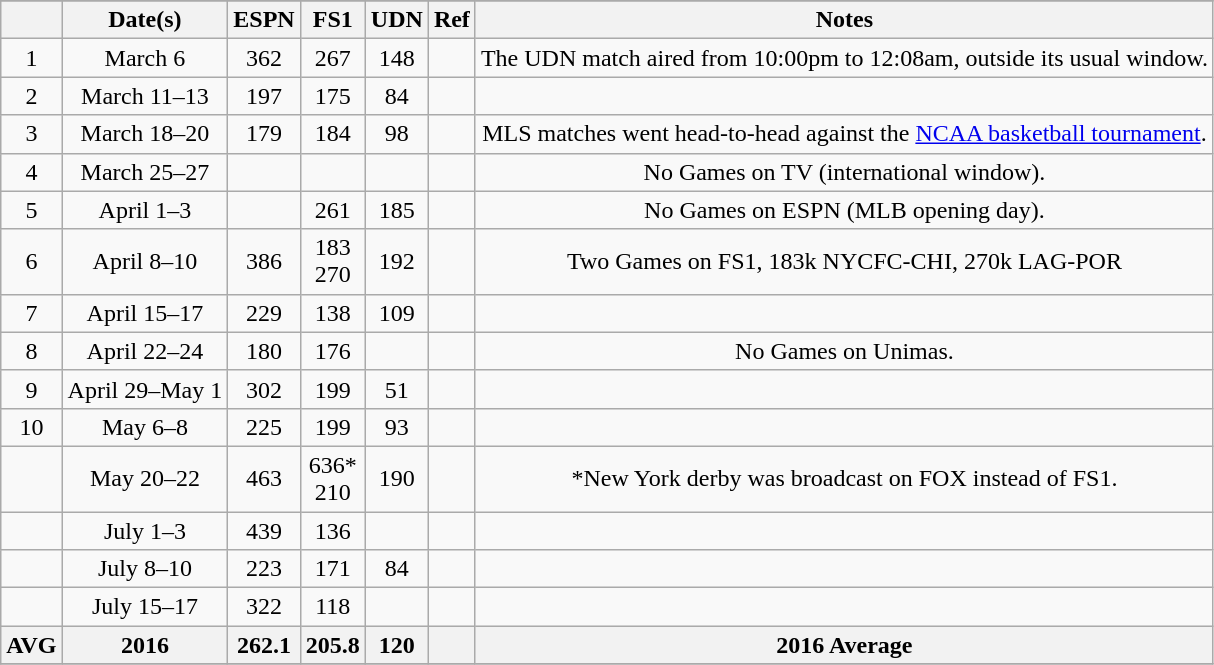<table class="wikitable sortable" style="text-align: center;">
<tr>
</tr>
<tr>
<th></th>
<th>Date(s)</th>
<th>ESPN</th>
<th>FS1</th>
<th>UDN</th>
<th>Ref</th>
<th>Notes</th>
</tr>
<tr>
<td>1</td>
<td>March 6</td>
<td>362</td>
<td>267</td>
<td>148</td>
<td></td>
<td>The UDN match aired from 10:00pm to 12:08am, outside its usual window.</td>
</tr>
<tr>
<td>2</td>
<td>March 11–13</td>
<td>197</td>
<td>175</td>
<td>84</td>
<td></td>
<td></td>
</tr>
<tr>
<td>3</td>
<td>March 18–20</td>
<td>179</td>
<td>184</td>
<td>98</td>
<td></td>
<td>MLS matches went head-to-head against the <a href='#'>NCAA basketball tournament</a>.</td>
</tr>
<tr>
<td>4</td>
<td>March 25–27</td>
<td></td>
<td></td>
<td></td>
<td></td>
<td>No Games on TV (international window).</td>
</tr>
<tr>
<td>5</td>
<td>April 1–3</td>
<td></td>
<td>261</td>
<td>185</td>
<td></td>
<td>No Games on ESPN (MLB opening day).</td>
</tr>
<tr>
<td>6</td>
<td>April 8–10</td>
<td>386</td>
<td>183<br>270</td>
<td>192</td>
<td></td>
<td>Two Games on FS1, 183k NYCFC-CHI, 270k LAG-POR</td>
</tr>
<tr>
<td>7</td>
<td>April 15–17</td>
<td>229</td>
<td>138</td>
<td>109</td>
<td></td>
<td></td>
</tr>
<tr>
<td>8</td>
<td>April 22–24</td>
<td>180</td>
<td>176</td>
<td></td>
<td></td>
<td>No Games on Unimas.</td>
</tr>
<tr>
<td>9</td>
<td>April 29–May 1</td>
<td>302</td>
<td>199</td>
<td>51</td>
<td></td>
<td></td>
</tr>
<tr>
<td>10</td>
<td>May 6–8</td>
<td>225</td>
<td>199</td>
<td>93</td>
<td></td>
<td></td>
</tr>
<tr>
<td></td>
<td>May 20–22</td>
<td>463</td>
<td>636* <br> 210</td>
<td>190</td>
<td></td>
<td>*New York derby was broadcast on FOX instead of FS1.</td>
</tr>
<tr>
<td></td>
<td>July 1–3</td>
<td>439</td>
<td>136</td>
<td></td>
<td></td>
<td></td>
</tr>
<tr>
<td></td>
<td>July 8–10</td>
<td>223</td>
<td>171</td>
<td>84</td>
<td></td>
<td></td>
</tr>
<tr>
<td></td>
<td>July 15–17</td>
<td>322</td>
<td>118</td>
<td></td>
<td></td>
<td></td>
</tr>
<tr>
<th>AVG</th>
<th>2016</th>
<th>262.1</th>
<th>205.8</th>
<th>120</th>
<th></th>
<th>2016 Average</th>
</tr>
<tr>
</tr>
</table>
